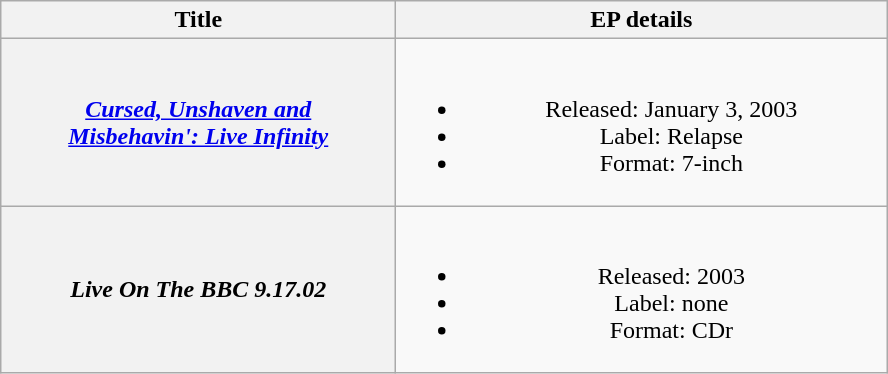<table class="wikitable plainrowheaders" style="text-align:center;">
<tr>
<th scope="col" style="width:16em;">Title</th>
<th scope="col" style="width:20em;">EP details</th>
</tr>
<tr>
<th scope="row"><em><a href='#'>Cursed, Unshaven and<br>Misbehavin': Live Infinity</a></em></th>
<td><br><ul><li>Released: January 3, 2003</li><li>Label: Relapse</li><li>Format: 7-inch</li></ul></td>
</tr>
<tr>
<th scope="row"><em>Live On The BBC 9.17.02</em></th>
<td><br><ul><li>Released: 2003</li><li>Label: none</li><li>Format: CDr</li></ul></td>
</tr>
</table>
